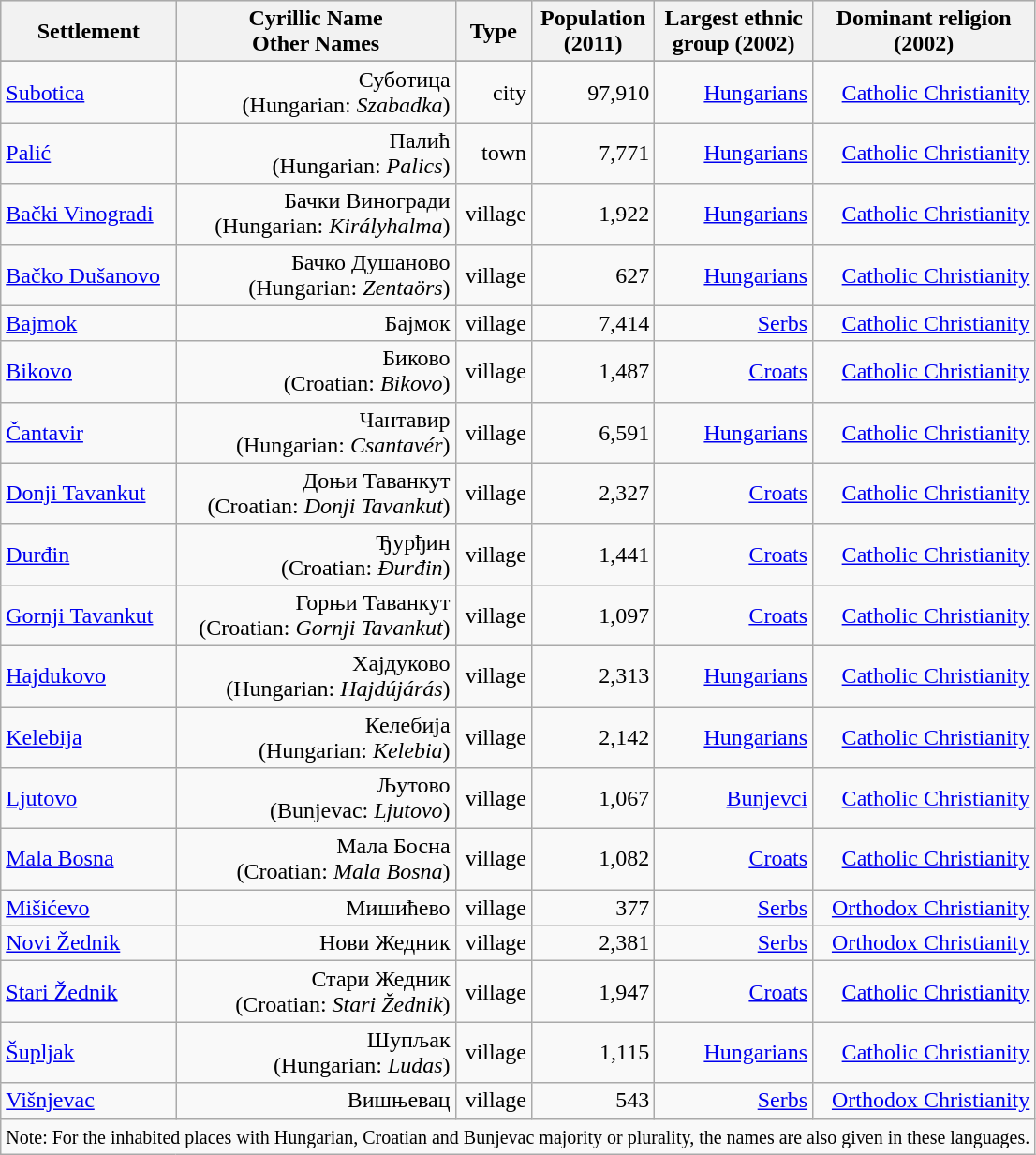<table class="wikitable" style="text-align: right;">
<tr bgcolor="#e0e0e0">
<th rowspan="1">Settlement</th>
<th colspan="1">Cyrillic Name<br>Other Names</th>
<th colspan="1">Type</th>
<th colspan="1">Population<br>(2011)</th>
<th colspan="1">Largest ethnic<br>group (2002)</th>
<th colspan="1">Dominant religion<br>(2002)</th>
</tr>
<tr bgcolor="#e0e0e0">
</tr>
<tr>
<td align="left"><a href='#'>Subotica</a></td>
<td>Суботица<br>(Hungarian: <em>Szabadka</em>)</td>
<td>city</td>
<td>97,910</td>
<td><a href='#'>Hungarians</a></td>
<td><a href='#'>Catholic Christianity</a></td>
</tr>
<tr>
<td align="left"><a href='#'>Palić</a></td>
<td>Палић<br>(Hungarian: <em>Palics</em>)</td>
<td>town</td>
<td>7,771</td>
<td><a href='#'>Hungarians</a></td>
<td><a href='#'>Catholic Christianity</a></td>
</tr>
<tr>
<td align="left"><a href='#'>Bački Vinogradi</a></td>
<td>Бачки Виногради<br>(Hungarian: <em>Királyhalma</em>)</td>
<td>village</td>
<td>1,922</td>
<td><a href='#'>Hungarians</a></td>
<td><a href='#'>Catholic Christianity</a></td>
</tr>
<tr>
<td align="left"><a href='#'>Bačko Dušanovo</a></td>
<td>Бачко Душаново<br>(Hungarian: <em>Zentaörs</em>)</td>
<td>village</td>
<td>627</td>
<td><a href='#'>Hungarians</a></td>
<td><a href='#'>Catholic Christianity</a></td>
</tr>
<tr>
<td align="left"><a href='#'>Bajmok</a></td>
<td>Бајмок</td>
<td>village</td>
<td>7,414</td>
<td><a href='#'>Serbs</a></td>
<td><a href='#'>Catholic Christianity</a></td>
</tr>
<tr>
<td align="left"><a href='#'>Bikovo</a></td>
<td>Биково<br>(Croatian: <em>Bikovo</em>)</td>
<td>village</td>
<td>1,487</td>
<td><a href='#'>Croats</a></td>
<td><a href='#'>Catholic Christianity</a></td>
</tr>
<tr>
<td align="left"><a href='#'>Čantavir</a></td>
<td>Чантавир<br>(Hungarian: <em>Csantavér</em>)</td>
<td>village</td>
<td>6,591</td>
<td><a href='#'>Hungarians</a></td>
<td><a href='#'>Catholic Christianity</a></td>
</tr>
<tr>
<td align="left"><a href='#'>Donji Tavankut</a></td>
<td>Доњи Таванкут<br>(Croatian: <em>Donji Tavankut</em>)</td>
<td>village</td>
<td>2,327</td>
<td><a href='#'>Croats</a></td>
<td><a href='#'>Catholic Christianity</a></td>
</tr>
<tr>
<td align="left"><a href='#'>Đurđin</a></td>
<td>Ђурђин<br>(Croatian: <em>Đurđin</em>)</td>
<td>village</td>
<td>1,441</td>
<td><a href='#'>Croats</a></td>
<td><a href='#'>Catholic Christianity</a></td>
</tr>
<tr>
<td align="left"><a href='#'>Gornji Tavankut</a></td>
<td>Горњи Таванкут<br>(Croatian: <em>Gornji Tavankut</em>)</td>
<td>village</td>
<td>1,097</td>
<td><a href='#'>Croats</a></td>
<td><a href='#'>Catholic Christianity</a></td>
</tr>
<tr>
<td align="left"><a href='#'>Hajdukovo</a></td>
<td>Хајдуково<br>(Hungarian: <em>Hajdújárás</em>)</td>
<td>village</td>
<td>2,313</td>
<td><a href='#'>Hungarians</a></td>
<td><a href='#'>Catholic Christianity</a></td>
</tr>
<tr>
<td align="left"><a href='#'>Kelebija</a></td>
<td>Келебија<br>(Hungarian: <em>Kelebia</em>)</td>
<td>village</td>
<td>2,142</td>
<td><a href='#'>Hungarians</a></td>
<td><a href='#'>Catholic Christianity</a></td>
</tr>
<tr>
<td align="left"><a href='#'>Ljutovo</a></td>
<td>Љутово<br>(Bunjevac: <em>Ljutovo</em>)</td>
<td>village</td>
<td>1,067</td>
<td><a href='#'>Bunjevci</a></td>
<td><a href='#'>Catholic Christianity</a></td>
</tr>
<tr>
<td align="left"><a href='#'>Mala Bosna</a></td>
<td>Мала Босна<br>(Croatian: <em>Mala Bosna</em>)</td>
<td>village</td>
<td>1,082</td>
<td><a href='#'>Croats</a></td>
<td><a href='#'>Catholic Christianity</a></td>
</tr>
<tr>
<td align="left"><a href='#'>Mišićevo</a></td>
<td>Мишићево</td>
<td>village</td>
<td>377</td>
<td><a href='#'>Serbs</a></td>
<td><a href='#'>Orthodox Christianity</a></td>
</tr>
<tr>
<td align="left"><a href='#'>Novi Žednik</a></td>
<td>Нови Жедник</td>
<td>village</td>
<td>2,381</td>
<td><a href='#'>Serbs</a></td>
<td><a href='#'>Orthodox Christianity</a></td>
</tr>
<tr>
<td align="left"><a href='#'>Stari Žednik</a></td>
<td>Стари Жедник<br>(Croatian: <em>Stari Žednik</em>)</td>
<td>village</td>
<td>1,947</td>
<td><a href='#'>Croats</a></td>
<td><a href='#'>Catholic Christianity</a></td>
</tr>
<tr>
<td align="left"><a href='#'>Šupljak</a></td>
<td>Шупљак<br>(Hungarian: <em>Ludas</em>)</td>
<td>village</td>
<td>1,115</td>
<td><a href='#'>Hungarians</a></td>
<td><a href='#'>Catholic Christianity</a></td>
</tr>
<tr>
<td align="left"><a href='#'>Višnjevac</a></td>
<td>Вишњевац</td>
<td>village</td>
<td>543</td>
<td><a href='#'>Serbs</a></td>
<td><a href='#'>Orthodox Christianity</a></td>
</tr>
<tr>
<td colspan="19"><small>Note: For the inhabited places with Hungarian, Croatian and Bunjevac majority or plurality, the names are also given in these languages.</small></td>
</tr>
</table>
